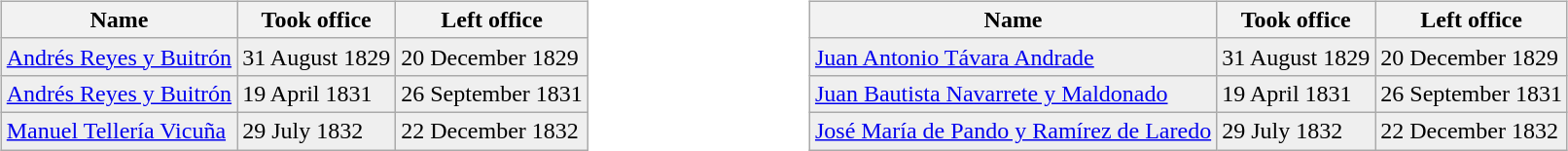<table width=100% style="cellpadding:0.5em;">
<tr>
<td><br><table class="wikitable">
<tr>
<th>Name</th>
<th>Took office</th>
<th>Left office</th>
</tr>
<tr bgcolor="efefef">
<td><a href='#'>Andrés Reyes y Buitrón</a></td>
<td>31 August 1829</td>
<td>20 December 1829</td>
</tr>
<tr bgcolor="efefef">
<td><a href='#'>Andrés Reyes y Buitrón</a></td>
<td>19 April 1831</td>
<td>26 September 1831</td>
</tr>
<tr bgcolor="efefef">
<td><a href='#'>Manuel Tellería Vicuña</a></td>
<td>29 July 1832</td>
<td>22 December 1832</td>
</tr>
</table>
</td>
<td><br><table class="wikitable">
<tr>
<th>Name</th>
<th>Took office</th>
<th>Left office</th>
</tr>
<tr bgcolor="efefef">
<td><a href='#'>Juan Antonio Távara Andrade</a></td>
<td>31 August 1829</td>
<td>20 December 1829</td>
</tr>
<tr bgcolor="efefef">
<td><a href='#'>Juan Bautista Navarrete y Maldonado</a></td>
<td>19 April 1831</td>
<td>26 September 1831</td>
</tr>
<tr bgcolor="efefef">
<td><a href='#'>José María de Pando y Ramírez de Laredo</a></td>
<td>29 July 1832</td>
<td>22 December 1832</td>
</tr>
</table>
</td>
</tr>
</table>
